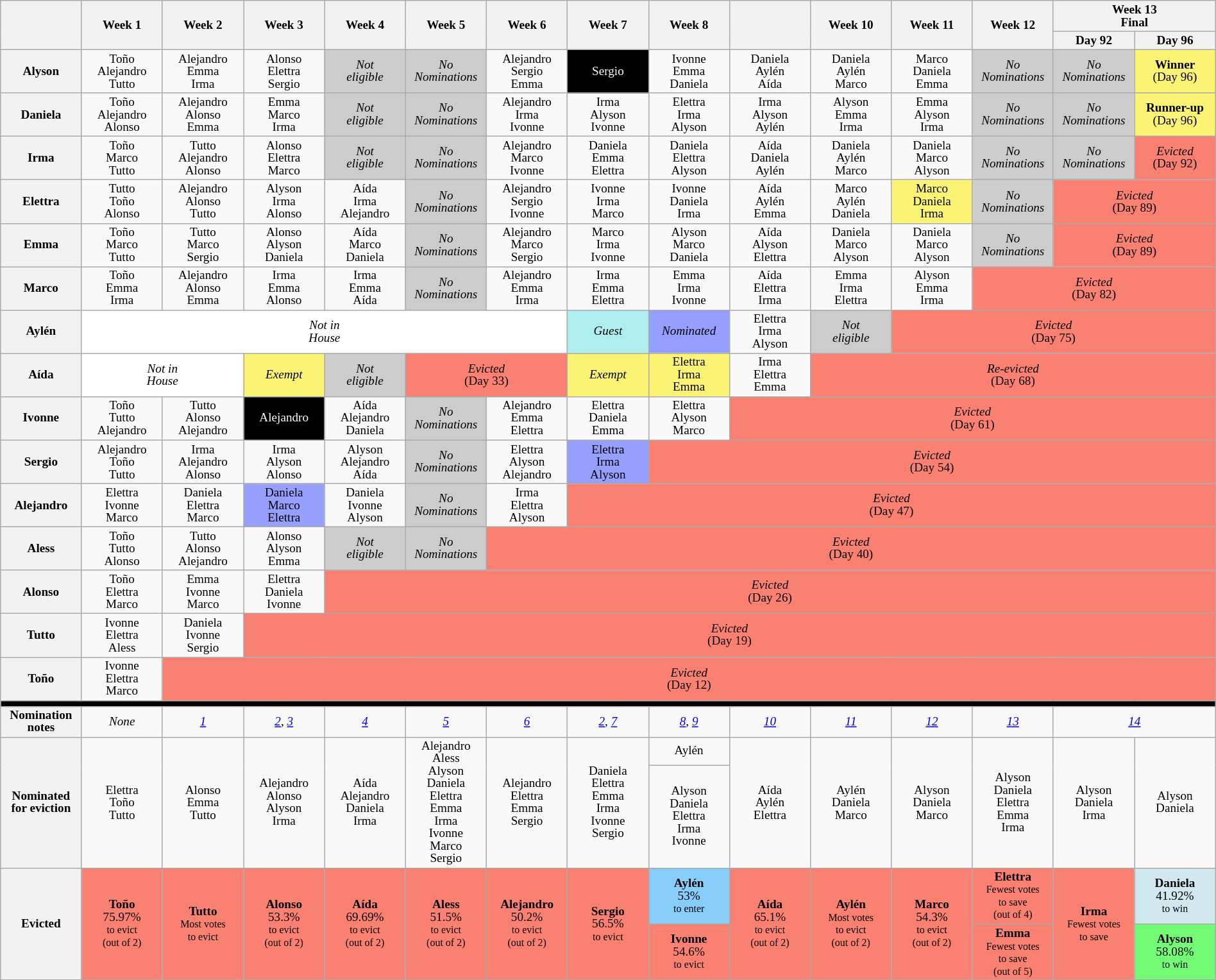<table class="wikitable" style="text-align:center; font-size:80%; width:100%; line-height:13px;">
<tr>
<th style="width:6%" rowspan="2"></th>
<th style="width:6%" rowspan="2">Week 1</th>
<th style="width:6%" rowspan="2">Week 2</th>
<th style="width:6%" rowspan="2">Week 3</th>
<th style="width:6%" rowspan="2">Week 4</th>
<th style="width:6%" rowspan="2">Week 5</th>
<th style="width:6%" rowspan="2">Week 6</th>
<th style="width:6%" rowspan="2">Week 7</th>
<th style="width:6%" rowspan="2">Week 8</th>
<th style="width:6%" rowspan="2"></th>
<th style="width:6%" rowspan="2">Week 10</th>
<th style="width:6%" rowspan="2">Week 11</th>
<th style="width:6%" rowspan="2">Week 12</th>
<th style="width:6%" colspan="2">Week 13<br>Final</th>
</tr>
<tr>
<th style="width:6%">Day 92</th>
<th style="width:6%">Day 96</th>
</tr>
<tr>
<th>Alyson</th>
<td>Toño<br>Alejandro<br>Tutto</td>
<td>Alejandro<br>Emma<br>Irma</td>
<td>Alonso<br>Elettra<br>Sergio</td>
<td style="background:#CCC"><em>Not<br>eligible</em></td>
<td style="background:#CCC"><em>No<br>Nominations</em></td>
<td>Alejandro<br>Sergio<br>Emma</td>
<td style=background:#000;color:#fff>Sergio</td>
<td>Ivonne<br>Emma<br>Daniela</td>
<td>Daniela<br>Aylén<br>Aída</td>
<td>Daniela<br>Aylén<br>Marco</td>
<td>Marco<br>Daniela<br>Emma</td>
<td style="background:#CCC"><em>No<br>Nominations</em></td>
<td style="background:#CCC"><em>No<br>Nominations</em></td>
<td style="background:#FBF373;"><strong>Winner</strong><br>(Day 96)</td>
</tr>
<tr>
<th>Daniela</th>
<td>Toño<br>Alejandro<br>Alonso</td>
<td>Alejandro<br>Alonso<br>Emma</td>
<td>Emma<br>Marco<br>Irma</td>
<td style="background:#CCC"><em>Not<br>eligible</em></td>
<td style="background:#CCC"><em>No<br>Nominations</em></td>
<td>Alejandro<br>Irma<br>Ivonne</td>
<td>Irma<br>Alyson<br>Ivonne</td>
<td>Elettra<br>Irma<br>Alyson</td>
<td>Irma<br>Alyson<br>Aylén</td>
<td>Alyson<br>Emma<br>Irma</td>
<td>Emma<br>Alyson<br>Irma</td>
<td style="background:#CCC"><em>No<br>Nominations</em></td>
<td style="background:#CCC"><em>No<br>Nominations</em></td>
<td style="background:#FBF373;"><strong>Runner-up</strong><br>(Day 96)</td>
</tr>
<tr>
<th>Irma</th>
<td>Toño<br>Marco<br>Tutto</td>
<td>Tutto<br>Alejandro<br>Alonso</td>
<td>Alonso<br>Elettra<br>Marco</td>
<td style="background:#CCC"><em>Not<br>eligible</em></td>
<td style="background:#CCC"><em>No<br>Nominations</em></td>
<td>Alejandro<br>Marco<br>Ivonne</td>
<td>Daniela<br>Emma<br>Elettra</td>
<td>Daniela<br>Elettra<br>Alyson</td>
<td>Aída<br>Daniela<br>Aylén</td>
<td>Daniela<br>Aylén<br>Marco</td>
<td>Daniela<br>Marco<br>Alyson</td>
<td style="background:#CCC"><em>No<br>Nominations</em></td>
<td style="background:#CCC"><em>No<br>Nominations</em></td>
<td style="background:#FA8072"><em>Evicted</em><br>(Day 92)</td>
</tr>
<tr>
<th>Elettra</th>
<td>Tutto<br>Toño<br>Alonso</td>
<td>Alejandro<br>Alonso<br>Tutto</td>
<td>Alyson<br>Irma<br>Alonso</td>
<td>Aída<br>Irma<br>Alejandro</td>
<td style="background:#CCC"><em>No<br>Nominations</em></td>
<td>Alejandro<br>Sergio<br>Ivonne</td>
<td>Ivonne<br>Irma<br>Marco</td>
<td>Ivonne<br>Daniela<br>Irma</td>
<td>Aída<br>Aylén<br>Emma</td>
<td>Marco<br>Aylén<br>Daniela</td>
<td style="background:#FBF373;">Marco<br>Daniela<br>Irma</td>
<td style="background:#CCC"><em>No<br>Nominations</em></td>
<td colspan="2" style="background:#FA8072"><em>Evicted</em><br>(Day 89)</td>
</tr>
<tr>
<th>Emma</th>
<td>Toño<br>Marco<br>Tutto</td>
<td>Tutto<br>Marco<br>Sergio</td>
<td>Alonso<br>Alyson<br>Daniela</td>
<td>Aída<br>Marco<br>Daniela</td>
<td style="background:#CCC"><em>No<br>Nominations</em></td>
<td>Alejandro<br>Marco<br>Sergio</td>
<td>Marco<br>Irma<br>Ivonne</td>
<td>Alyson<br>Marco<br>Daniela</td>
<td>Aída<br>Alyson<br>Elettra</td>
<td>Daniela<br>Marco<br>Alyson</td>
<td>Daniela<br>Marco<br>Alyson</td>
<td style="background:#CCC"><em>No<br>Nominations</em></td>
<td colspan="2" style="background:#FA8072"><em>Evicted</em><br>(Day 89)</td>
</tr>
<tr>
<th>Marco</th>
<td>Toño<br>Emma<br>Irma</td>
<td>Alejandro<br>Alonso<br>Emma</td>
<td>Irma<br>Emma<br>Alonso</td>
<td>Irma<br>Emma<br>Aída</td>
<td style="background:#CCC"><em>No<br>Nominations</em></td>
<td>Alejandro<br>Emma<br>Irma</td>
<td>Irma<br>Emma<br>Elettra</td>
<td>Emma<br>Irma<br>Ivonne</td>
<td>Aída<br>Elettra<br>Irma</td>
<td>Emma<br>Irma<br>Elettra</td>
<td>Alyson<br>Emma<br>Irma</td>
<td colspan="3" style="background:#FA8072"><em>Evicted</em><br>(Day 82)</td>
</tr>
<tr>
<th>Aylén</th>
<td style="background:white" colspan="6"><em>Not in<br>House</em></td>
<td style="background:#AFEEEE; text-align:center"><em>Guest</em></td>
<td style="background:#959FFD"><em>Nominated</em></td>
<td>Elettra<br>Irma<br>Alyson</td>
<td style="background:#CCC"><em>Not<br>eligible</em></td>
<td colspan="4" style="background:#FA8072"><em>Evicted</em><br>(Day 75)</td>
</tr>
<tr>
<th>Aída</th>
<td style="background:white" colspan="2"><em>Not in<br>House</em></td>
<td style="background:#FBF373;"><em>Exempt</em></td>
<td style="background:#CCC"><em>Not<br>eligible</em></td>
<td colspan="2" style="background:#FA8072"><em>Evicted</em><br>(Day 33)</td>
<td style="background:#FBF373;"><em>Exempt</em></td>
<td style="background:#FBF373;">Elettra<br>Irma<br>Emma</td>
<td>Irma<br>Elettra<br>Emma</td>
<td colspan="5" style="background:#FA8072"><em>Re-evicted</em><br>(Day 68)</td>
</tr>
<tr>
<th>Ivonne</th>
<td>Toño<br>Tutto<br>Alejandro</td>
<td>Tutto<br>Alonso<br>Alejandro</td>
<td style=background:#000;color:#fff>Alejandro</td>
<td>Aída<br>Alejandro<br>Daniela</td>
<td style="background:#CCC"><em>No<br>Nominations</em></td>
<td>Alejandro<br>Emma<br>Elettra</td>
<td>Elettra<br>Daniela<br>Emma</td>
<td>Elettra<br>Alyson<br>Marco</td>
<td colspan="6" style="background:#FA8072"><em>Evicted</em><br>(Day 61)</td>
</tr>
<tr>
<th>Sergio</th>
<td>Alejandro<br>Toño<br>Tutto</td>
<td>Irma<br>Alejandro<br>Alonso</td>
<td>Irma<br>Alyson<br>Alonso</td>
<td>Alyson<br>Alejandro<br>Aída</td>
<td style="background:#CCC"><em>No<br>Nominations</em></td>
<td>Elettra<br>Alyson<br>Alejandro</td>
<td style="background:#959FFD">Elettra<br>Irma<br>Alyson</td>
<td colspan="7" style="background:#FA8072"><em>Evicted</em><br>(Day 54)</td>
</tr>
<tr>
<th>Alejandro</th>
<td>Elettra<br>Ivonne<br>Marco</td>
<td>Daniela<br>Elettra<br>Marco</td>
<td style="background:#959FFD">Daniela<br>Marco<br>Elettra</td>
<td>Daniela<br>Ivonne<br>Alyson</td>
<td style="background:#CCC"><em>No<br>Nominations</em></td>
<td>Irma<br>Elettra<br>Alyson</td>
<td colspan="8" style="background:#FA8072"><em>Evicted</em><br>(Day 47)</td>
</tr>
<tr>
<th>Aless</th>
<td>Toño<br>Tutto<br>Alonso</td>
<td>Tutto<br>Alonso<br>Alejandro</td>
<td>Alonso<br>Alyson<br>Emma</td>
<td style="background:#CCC"><em>Not<br>eligible</em></td>
<td style="background:#CCC"><em>No<br>Nominations</em></td>
<td colspan="9" style="background:#FA8072"><em>Evicted</em><br>(Day 40)</td>
</tr>
<tr>
<th>Alonso</th>
<td>Toño<br>Elettra<br>Marco</td>
<td>Emma<br>Ivonne<br>Marco</td>
<td>Elettra<br>Daniela<br>Ivonne</td>
<td colspan="11" style="background:#FA8072"><em>Evicted</em><br>(Day 26)</td>
</tr>
<tr>
<th>Tutto</th>
<td>Ivonne<br>Elettra<br>Aless</td>
<td>Daniela<br>Ivonne<br>Sergio</td>
<td colspan="12" style="background:#FA8072"><em>Evicted</em><br>(Day 19)</td>
</tr>
<tr>
<th>Toño</th>
<td>Ivonne<br>Elettra<br>Marco</td>
<td colspan="13" style="background:#FA8072"><em>Evicted</em><br>(Day 12)</td>
</tr>
<tr>
<th colspan="15" style="background-color: black;"></th>
</tr>
<tr>
<th>Nomination<br>notes</th>
<td><em>None</em></td>
<td><em><a href='#'>1</a></em></td>
<td><em><a href='#'>2</a></em>, <em><a href='#'>3</a></em></td>
<td><em><a href='#'>4</a></em></td>
<td><em><a href='#'>5</a></em></td>
<td><em><a href='#'>6</a></em></td>
<td><em><a href='#'>2</a></em>, <em><a href='#'>7</a></em></td>
<td><em><a href='#'>8</a></em>, <em><a href='#'>9</a></em></td>
<td><em><a href='#'>10</a></em></td>
<td><em><a href='#'>11</a></em></td>
<td><em><a href='#'>12</a></em></td>
<td><em><a href='#'>13</a></em></td>
<td colspan=2><em><a href='#'>14</a></em></td>
</tr>
<tr>
<th rowspan="2">Nominated<br>for eviction</th>
<td rowspan="2">Elettra<br>Toño<br>Tutto</td>
<td rowspan="2">Alonso<br>Emma<br>Tutto</td>
<td rowspan="2">Alejandro<br>Alonso<br>Alyson<br>Irma</td>
<td rowspan="2">Aída<br>Alejandro<br>Daniela<br>Irma</td>
<td rowspan="2">Alejandro<br>Aless<br>Alyson<br>Daniela<br>Elettra<br>Emma<br>Irma<br>Ivonne<br>Marco<br>Sergio</td>
<td rowspan="2">Alejandro<br>Elettra<br>Emma<br>Sergio</td>
<td rowspan="2">Daniela<br>Elettra<br>Emma<br>Irma<br>Ivonne<br>Sergio</td>
<td>Aylén</td>
<td rowspan="2">Aída<br>Aylén<br>Elettra</td>
<td rowspan="2">Aylén<br>Daniela<br>Marco</td>
<td rowspan="2">Alyson<br>Daniela<br>Marco</td>
<td rowspan="2">Alyson<br>Daniela<br>Elettra<br>Emma<br>Irma</td>
<td rowspan="2">Alyson<br>Daniela<br>Irma</td>
<td rowspan="2">Alyson<br>Daniela</td>
</tr>
<tr>
<td>Alyson<br>Daniela<br>Elettra<br>Irma<br>Ivonne</td>
</tr>
<tr>
<th rowspan="2">Evicted</th>
<td rowspan="2" style="background:#FA8072"><strong>Toño</strong><br>75.97%<br><small>to evict<br>(out of 2)</small></td>
<td rowspan="2" style="background:#FA8072"><strong>Tutto</strong><br><small>Most votes<br>to evict</small></td>
<td rowspan="2" style="background:#FA8072"><strong>Alonso</strong><br>53.3%<br><small>to evict<br>(out of 2)</small></td>
<td rowspan="2" style="background:#FA8072"><strong>Aída</strong><br>69.69%<br><small>to evict<br>(out of 2)</small></td>
<td rowspan="2" style="background:#FA8072"><strong>Aless</strong><br>51.5%<br><small>to evict<br>(out of 2)</small></td>
<td rowspan="2" style="background:#FA8072"><strong>Alejandro</strong><br>50.2%<br><small>to evict<br>(out of 2)</small></td>
<td rowspan="2" style="background:#FA8072"><strong>Sergio</strong><br>56.5%<br><small>to evict</small></td>
<td style="background:#87CEFA"><strong>Aylén</strong><br>53%<br><small>to enter</small></td>
<td rowspan="2" style="background:#FA8072"><strong>Aída</strong><br>65.1%<br><small>to evict<br>(out of 2)</small></td>
<td rowspan="2" style="background:#FA8072"><strong>Aylén</strong><br><small>Most votes<br>to evict<br>(out of 2)</small></td>
<td rowspan="2" style="background:#FA8072"><strong>Marco</strong><br>54.3%<br><small>to evict<br>(out of 2)</small></td>
<td style="background:#FA8072"><strong>Elettra</strong><br><small>Fewest votes<br>to save<br>(out of 4)</small></td>
<td rowspan="2" style="background:#FA8072"><strong>Irma</strong><br><small>Fewest votes<br>to save</small></td>
<td style="background:#D1E8EF"><strong>Daniela</strong><br>41.92%<br><small>to win</small></td>
</tr>
<tr>
<td style="background:#FA8072"><strong>Ivonne</strong><br>54.6%<br><small>to evict</small></td>
<td style="background:#FA8072"><strong>Emma</strong><br><small>Fewest votes<br>to save<br>(out of 5)</small></td>
<td style="background:#73FB76"><strong>Alyson</strong><br>58.08%<br><small>to win</small></td>
</tr>
</table>
